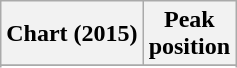<table class="wikitable sortable plainrowheaders" style="text-align:center">
<tr>
<th scope="col">Chart (2015)</th>
<th scope="col">Peak<br>position</th>
</tr>
<tr>
</tr>
<tr>
</tr>
</table>
